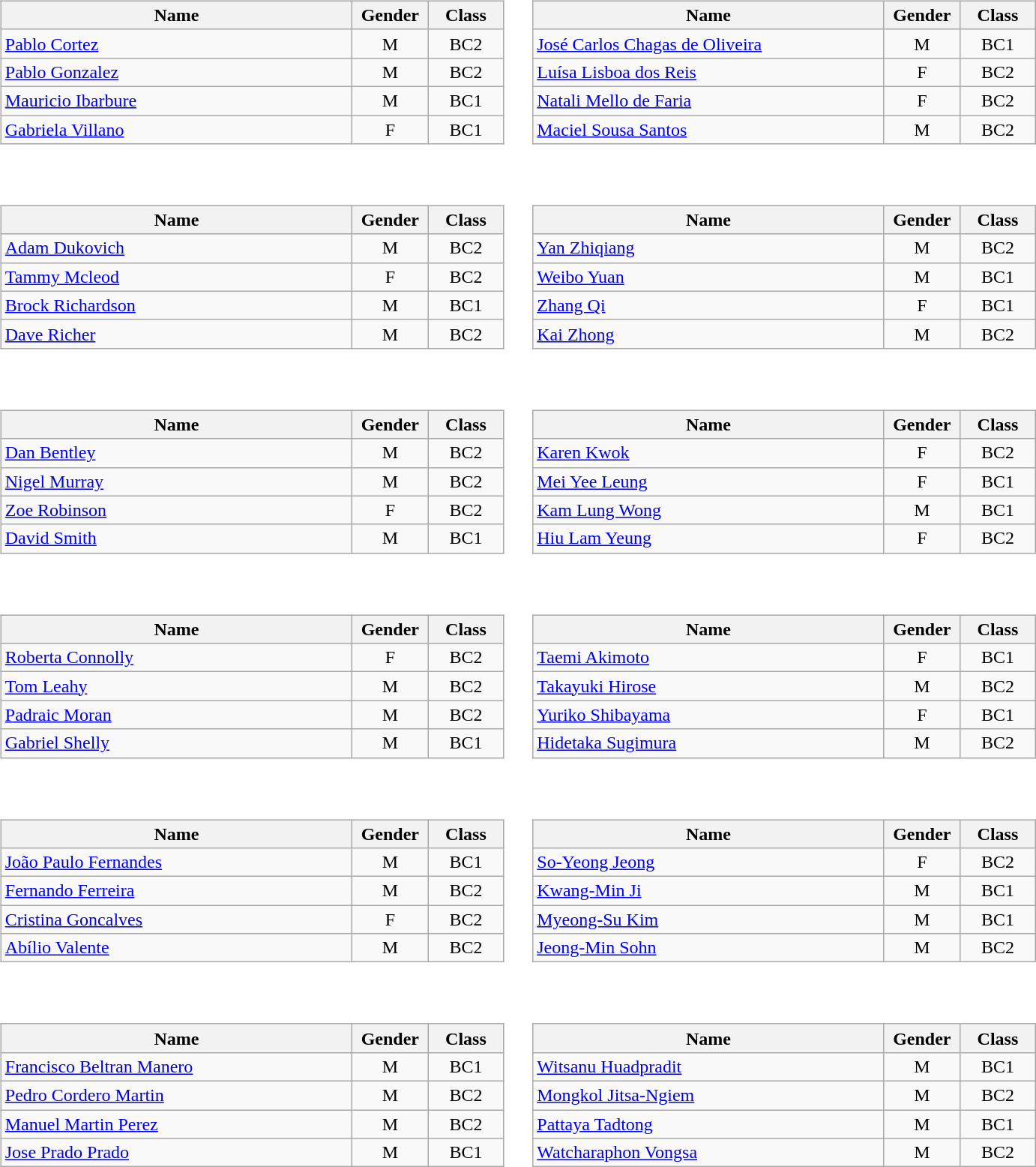<table style="width: 75%">
<tr>
<td style="width: 50%"><br><table class="wikitable" style="text-align:center">
<tr>
<th width=305>Name</th>
<th width=60>Gender</th>
<th width=60>Class</th>
</tr>
<tr>
<td style="text-align:left"><a href='#'>Pablo Cortez</a></td>
<td>M</td>
<td>BC2</td>
</tr>
<tr>
<td style="text-align:left"><a href='#'>Pablo Gonzalez</a></td>
<td>M</td>
<td>BC2</td>
</tr>
<tr>
<td style="text-align:left"><a href='#'>Mauricio Ibarbure</a></td>
<td>M</td>
<td>BC1</td>
</tr>
<tr>
<td style="text-align:left"><a href='#'>Gabriela Villano</a></td>
<td>F</td>
<td>BC1</td>
</tr>
</table>
</td>
<td style="width: 50%"><br><table class="wikitable" style="text-align:center">
<tr>
<th width=305>Name</th>
<th width=60>Gender</th>
<th width=60>Class</th>
</tr>
<tr>
<td style="text-align:left"><a href='#'>José Carlos Chagas de Oliveira</a></td>
<td>M</td>
<td>BC1</td>
</tr>
<tr>
<td style="text-align:left"><a href='#'>Luísa Lisboa dos Reis</a></td>
<td>F</td>
<td>BC2</td>
</tr>
<tr>
<td style="text-align:left"><a href='#'>Natali Mello de Faria</a></td>
<td>F</td>
<td>BC2</td>
</tr>
<tr>
<td style="text-align:left"><a href='#'>Maciel Sousa Santos</a></td>
<td>M</td>
<td>BC2</td>
</tr>
</table>
</td>
</tr>
<tr>
<td style="width: 50%"><br><table class="wikitable" style="text-align:center">
<tr>
<th width=305>Name</th>
<th width=60>Gender</th>
<th width=60>Class</th>
</tr>
<tr>
<td style="text-align:left"><a href='#'>Adam Dukovich</a></td>
<td>M</td>
<td>BC2</td>
</tr>
<tr>
<td style="text-align:left"><a href='#'>Tammy Mcleod</a></td>
<td>F</td>
<td>BC2</td>
</tr>
<tr>
<td style="text-align:left"><a href='#'>Brock Richardson</a></td>
<td>M</td>
<td>BC1</td>
</tr>
<tr>
<td style="text-align:left"><a href='#'>Dave Richer</a></td>
<td>M</td>
<td>BC2</td>
</tr>
</table>
</td>
<td style="width: 50%"><br><table class="wikitable" style="text-align:center">
<tr>
<th width=305>Name</th>
<th width=60>Gender</th>
<th width=60>Class</th>
</tr>
<tr>
<td style="text-align:left"><a href='#'>Yan Zhiqiang</a></td>
<td>M</td>
<td>BC2</td>
</tr>
<tr>
<td style="text-align:left"><a href='#'>Weibo Yuan</a></td>
<td>M</td>
<td>BC1</td>
</tr>
<tr>
<td style="text-align:left"><a href='#'>Zhang Qi</a></td>
<td>F</td>
<td>BC1</td>
</tr>
<tr>
<td style="text-align:left"><a href='#'>Kai Zhong</a></td>
<td>M</td>
<td>BC2</td>
</tr>
</table>
</td>
</tr>
<tr>
<td style="width: 50%"><br><table class="wikitable" style="text-align:center">
<tr>
<th width=305>Name</th>
<th width=60>Gender</th>
<th width=60>Class</th>
</tr>
<tr>
<td style="text-align:left"><a href='#'>Dan Bentley</a></td>
<td>M</td>
<td>BC2</td>
</tr>
<tr>
<td style="text-align:left"><a href='#'>Nigel Murray</a></td>
<td>M</td>
<td>BC2</td>
</tr>
<tr>
<td style="text-align:left"><a href='#'>Zoe Robinson</a></td>
<td>F</td>
<td>BC2</td>
</tr>
<tr>
<td style="text-align:left"><a href='#'>David Smith</a></td>
<td>M</td>
<td>BC1</td>
</tr>
</table>
</td>
<td style="width: 50%"><br><table class="wikitable" style="text-align:center">
<tr>
<th width=305>Name</th>
<th width=60>Gender</th>
<th width=60>Class</th>
</tr>
<tr>
<td style="text-align:left"><a href='#'>Karen Kwok</a></td>
<td>F</td>
<td>BC2</td>
</tr>
<tr>
<td style="text-align:left"><a href='#'>Mei Yee Leung</a></td>
<td>F</td>
<td>BC1</td>
</tr>
<tr>
<td style="text-align:left"><a href='#'>Kam Lung Wong</a></td>
<td>M</td>
<td>BC1</td>
</tr>
<tr>
<td style="text-align:left"><a href='#'>Hiu Lam Yeung</a></td>
<td>F</td>
<td>BC2</td>
</tr>
</table>
</td>
</tr>
<tr>
<td style="width: 50%"><br><table class="wikitable" style="text-align:center">
<tr>
<th width=305>Name</th>
<th width=60>Gender</th>
<th width=60>Class</th>
</tr>
<tr>
<td style="text-align:left"><a href='#'>Roberta Connolly</a></td>
<td>F</td>
<td>BC2</td>
</tr>
<tr>
<td style="text-align:left"><a href='#'>Tom Leahy</a></td>
<td>M</td>
<td>BC2</td>
</tr>
<tr>
<td style="text-align:left"><a href='#'>Padraic Moran</a></td>
<td>M</td>
<td>BC2</td>
</tr>
<tr>
<td style="text-align:left"><a href='#'>Gabriel Shelly</a></td>
<td>M</td>
<td>BC1</td>
</tr>
</table>
</td>
<td style="width: 50%"><br><table class="wikitable" style="text-align:center">
<tr>
<th width=305>Name</th>
<th width=60>Gender</th>
<th width=60>Class</th>
</tr>
<tr>
<td style="text-align:left"><a href='#'>Taemi Akimoto</a></td>
<td>F</td>
<td>BC1</td>
</tr>
<tr>
<td style="text-align:left"><a href='#'>Takayuki Hirose</a></td>
<td>M</td>
<td>BC2</td>
</tr>
<tr>
<td style="text-align:left"><a href='#'>Yuriko Shibayama</a></td>
<td>F</td>
<td>BC1</td>
</tr>
<tr>
<td style="text-align:left"><a href='#'>Hidetaka Sugimura</a></td>
<td>M</td>
<td>BC2</td>
</tr>
</table>
</td>
</tr>
<tr>
<td style="width: 50%"><br><table class="wikitable" style="text-align:center">
<tr>
<th width=305>Name</th>
<th width=60>Gender</th>
<th width=60>Class</th>
</tr>
<tr>
<td style="text-align:left"><a href='#'>João Paulo Fernandes</a></td>
<td>M</td>
<td>BC1</td>
</tr>
<tr>
<td style="text-align:left"><a href='#'>Fernando Ferreira</a></td>
<td>M</td>
<td>BC2</td>
</tr>
<tr>
<td style="text-align:left"><a href='#'>Cristina Goncalves</a></td>
<td>F</td>
<td>BC2</td>
</tr>
<tr>
<td style="text-align:left"><a href='#'>Abílio Valente</a></td>
<td>M</td>
<td>BC2</td>
</tr>
</table>
</td>
<td style="width: 50%"><br><table class="wikitable" style="text-align:center">
<tr>
<th width=305>Name</th>
<th width=60>Gender</th>
<th width=60>Class</th>
</tr>
<tr>
<td style="text-align:left"><a href='#'>So-Yeong Jeong</a></td>
<td>F</td>
<td>BC2</td>
</tr>
<tr>
<td style="text-align:left"><a href='#'>Kwang-Min Ji</a></td>
<td>M</td>
<td>BC1</td>
</tr>
<tr>
<td style="text-align:left"><a href='#'>Myeong-Su Kim</a></td>
<td>M</td>
<td>BC1</td>
</tr>
<tr>
<td style="text-align:left"><a href='#'>Jeong-Min Sohn</a></td>
<td>M</td>
<td>BC2</td>
</tr>
</table>
</td>
</tr>
<tr>
<td style="width: 50%"><br><table class="wikitable" style="text-align:center">
<tr>
<th width=305>Name</th>
<th width=60>Gender</th>
<th width=60>Class</th>
</tr>
<tr>
<td style="text-align:left"><a href='#'>Francisco Beltran Manero</a></td>
<td>M</td>
<td>BC1</td>
</tr>
<tr>
<td style="text-align:left"><a href='#'>Pedro Cordero Martin</a></td>
<td>M</td>
<td>BC2</td>
</tr>
<tr>
<td style="text-align:left"><a href='#'>Manuel Martin Perez</a></td>
<td>M</td>
<td>BC2</td>
</tr>
<tr>
<td style="text-align:left"><a href='#'>Jose Prado Prado</a></td>
<td>M</td>
<td>BC1</td>
</tr>
</table>
</td>
<td style="width: 50%"><br><table class="wikitable" style="text-align:center">
<tr>
<th width=305>Name</th>
<th width=60>Gender</th>
<th width=60>Class</th>
</tr>
<tr>
<td style="text-align:left"><a href='#'>Witsanu Huadpradit</a></td>
<td>M</td>
<td>BC1</td>
</tr>
<tr>
<td style="text-align:left"><a href='#'>Mongkol Jitsa-Ngiem</a></td>
<td>M</td>
<td>BC2</td>
</tr>
<tr>
<td style="text-align:left"><a href='#'>Pattaya Tadtong</a></td>
<td>M</td>
<td>BC1</td>
</tr>
<tr>
<td style="text-align:left"><a href='#'>Watcharaphon Vongsa</a></td>
<td>M</td>
<td>BC2</td>
</tr>
</table>
</td>
</tr>
</table>
